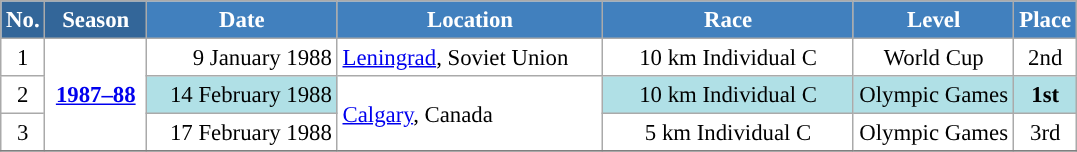<table class="wikitable sortable" style="font-size:95%; text-align:center; border:grey solid 1px; border-collapse:collapse; background:#ffffff;">
<tr style="background:#efefef;">
<th style="background-color:#369; color:white;">No.</th>
<th style="background-color:#369; color:white;">Season</th>
<th style="background-color:#4180be; color:white; width:120px;">Date</th>
<th style="background-color:#4180be; color:white; width:170px;">Location</th>
<th style="background-color:#4180be; color:white; width:160px;">Race</th>
<th style="background-color:#4180be; color:white; width:100px;">Level</th>
<th style="background-color:#4180be; color:white;">Place</th>
</tr>
<tr>
<td align=center>1</td>
<td rowspan=3 align=center><strong> <a href='#'>1987–88</a> </strong></td>
<td align=right>9 January 1988</td>
<td align=left> <a href='#'>Leningrad</a>, Soviet Union</td>
<td>10 km Individual C</td>
<td>World Cup</td>
<td>2nd</td>
</tr>
<tr>
<td align=center>2</td>
<td bgcolor="#BOEOE6" align=right>14 February 1988</td>
<td rowspan=2 align=left> <a href='#'>Calgary</a>, Canada</td>
<td bgcolor="#BOEOE6">10 km Individual C</td>
<td bgcolor="#BOEOE6">Olympic Games</td>
<td bgcolor="#BOEOE6"><strong>1st</strong></td>
</tr>
<tr>
<td align=center>3</td>
<td align=right>17 February 1988</td>
<td>5 km Individual C</td>
<td>Olympic Games</td>
<td>3rd</td>
</tr>
<tr>
</tr>
</table>
